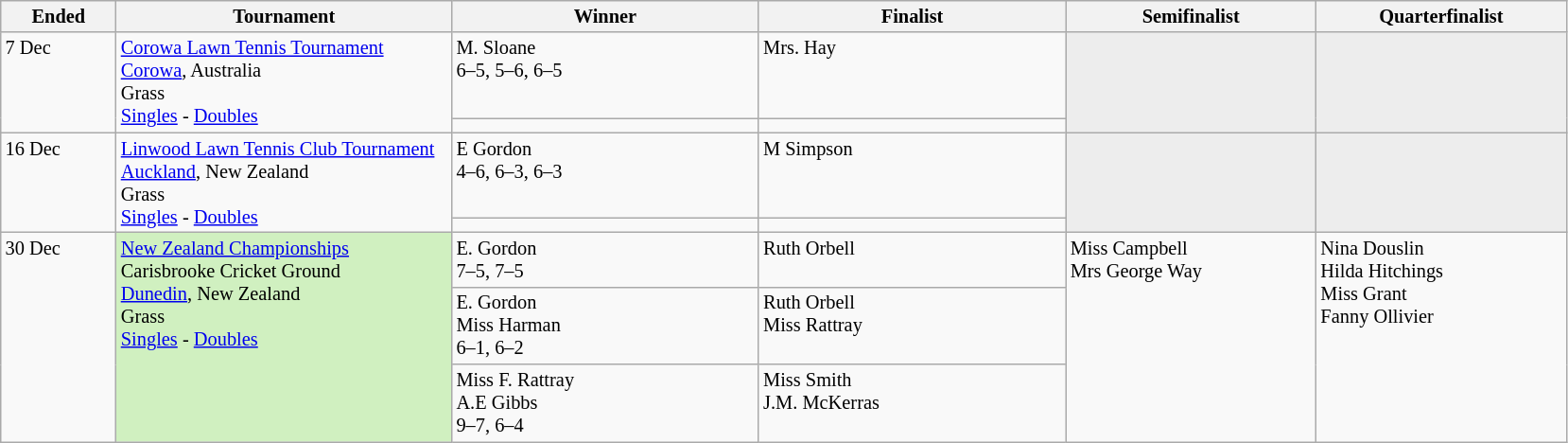<table class="wikitable" style="font-size:85%;">
<tr>
<th width="75">Ended</th>
<th width="230">Tournament</th>
<th width="210">Winner</th>
<th width="210">Finalist</th>
<th width="170">Semifinalist</th>
<th width="170">Quarterfinalist</th>
</tr>
<tr valign=top>
<td rowspan=2>7 Dec</td>
<td rowspan=2><a href='#'>Corowa Lawn Tennis Tournament</a><br><a href='#'>Corowa</a>, Australia<br>Grass<br><a href='#'>Singles</a> - <a href='#'>Doubles</a></td>
<td> M. Sloane<br>6–5, 5–6, 6–5</td>
<td> Mrs. Hay</td>
<td style="background:#ededed;" rowspan=2></td>
<td style="background:#ededed;" rowspan=2></td>
</tr>
<tr valign=top>
<td></td>
<td></td>
</tr>
<tr valign=top>
<td rowspan=2>16 Dec</td>
<td rowspan=2><a href='#'>Linwood Lawn Tennis Club Tournament</a><br><a href='#'>Auckland</a>, New Zealand<br>Grass<br><a href='#'>Singles</a> - <a href='#'>Doubles</a></td>
<td> E Gordon<br>4–6, 6–3, 6–3</td>
<td> M Simpson</td>
<td style="background:#ededed;" rowspan=2></td>
<td style="background:#ededed;" rowspan=2></td>
</tr>
<tr valign=top>
<td></td>
<td></td>
</tr>
<tr valign=top>
<td rowspan=3>30 Dec</td>
<td style="background:#d0f0c0" rowspan=3><a href='#'>New Zealand Championships</a><br>Carisbrooke Cricket Ground<br><a href='#'>Dunedin</a>, New Zealand<br>Grass<br><a href='#'>Singles</a> - <a href='#'>Doubles</a></td>
<td> E. Gordon<br>7–5, 7–5</td>
<td>  Ruth Orbell</td>
<td rowspan=3> Miss Campbell<br>  Mrs George Way</td>
<td rowspan=3> Nina Douslin <br>  Hilda Hitchings<br>  Miss Grant <br>  Fanny Ollivier</td>
</tr>
<tr valign=top>
<td> E. Gordon<br> Miss Harman<br>6–1, 6–2</td>
<td> Ruth Orbell<br> Miss Rattray</td>
</tr>
<tr valign=top>
<td>  Miss F. Rattray<br> A.E Gibbs<br>9–7, 6–4</td>
<td> Miss Smith<br> J.M. McKerras</td>
</tr>
</table>
